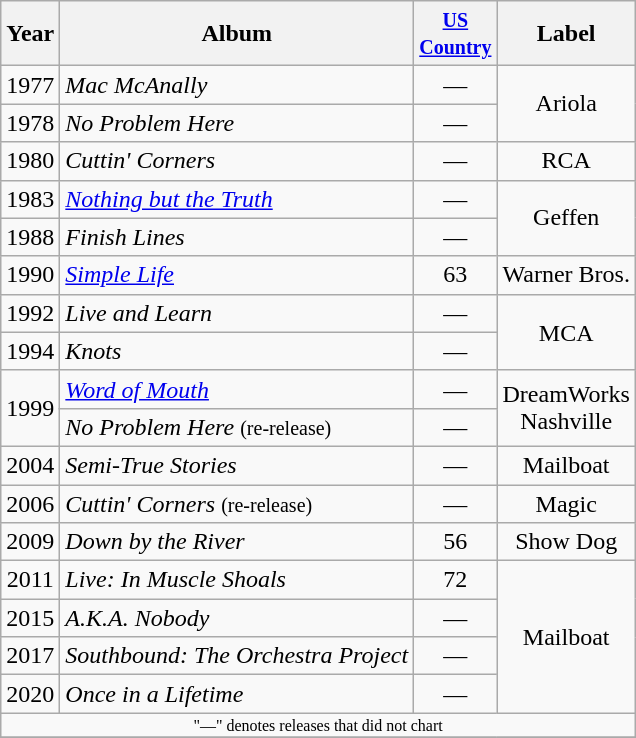<table class="wikitable" style="text-align:center;">
<tr>
<th>Year</th>
<th>Album</th>
<th width="45"><small><a href='#'>US Country</a></small></th>
<th>Label</th>
</tr>
<tr>
<td>1977</td>
<td align="left"><em>Mac McAnally</em></td>
<td>—</td>
<td rowspan="2">Ariola</td>
</tr>
<tr>
<td>1978</td>
<td align="left"><em>No Problem Here</em></td>
<td>—</td>
</tr>
<tr>
<td>1980</td>
<td align="left"><em>Cuttin' Corners</em></td>
<td>—</td>
<td>RCA</td>
</tr>
<tr>
<td>1983</td>
<td align="left"><em><a href='#'>Nothing but the Truth</a></em></td>
<td>—</td>
<td rowspan="2">Geffen</td>
</tr>
<tr>
<td>1988</td>
<td align="left"><em>Finish Lines</em></td>
<td>—</td>
</tr>
<tr>
<td>1990</td>
<td align="left"><em><a href='#'>Simple Life</a></em></td>
<td>63</td>
<td>Warner Bros.</td>
</tr>
<tr>
<td>1992</td>
<td align="left"><em>Live and Learn</em></td>
<td>—</td>
<td rowspan="2">MCA</td>
</tr>
<tr>
<td>1994</td>
<td align="left"><em>Knots</em></td>
<td>—</td>
</tr>
<tr>
<td rowspan="2">1999</td>
<td align="left"><em><a href='#'>Word of Mouth</a></em></td>
<td>—</td>
<td rowspan="2">DreamWorks<br>Nashville</td>
</tr>
<tr>
<td align="left"><em>No Problem Here</em> <small>(re-release)</small></td>
<td>—</td>
</tr>
<tr>
<td>2004</td>
<td align="left"><em>Semi-True Stories</em></td>
<td>—</td>
<td>Mailboat</td>
</tr>
<tr>
<td>2006</td>
<td align="left"><em>Cuttin' Corners</em> <small>(re-release)</small></td>
<td>—</td>
<td>Magic</td>
</tr>
<tr>
<td>2009</td>
<td align="left"><em>Down by the River</em></td>
<td>56</td>
<td>Show Dog</td>
</tr>
<tr>
<td>2011</td>
<td align="left"><em>Live: In Muscle Shoals</em></td>
<td>72</td>
<td rowspan="4">Mailboat</td>
</tr>
<tr>
<td>2015</td>
<td align="left"><em>A.K.A. Nobody</em></td>
<td>—</td>
</tr>
<tr>
<td>2017</td>
<td align="left"><em>Southbound: The Orchestra Project</em></td>
<td>—</td>
</tr>
<tr>
<td>2020</td>
<td align="left"><em>Once in a Lifetime</em></td>
<td>—</td>
</tr>
<tr>
<td align="center" colspan="4" style="font-size:8pt">"—" denotes releases that did not chart</td>
</tr>
<tr>
</tr>
</table>
